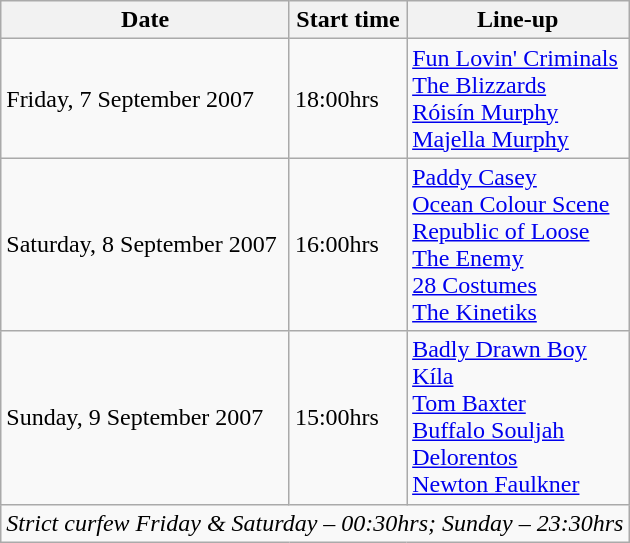<table class="wikitable">
<tr>
<th>Date</th>
<th>Start time</th>
<th>Line‑up</th>
</tr>
<tr>
<td>Friday, 7 September 2007</td>
<td>18:00hrs</td>
<td><a href='#'>Fun Lovin' Criminals</a><br><a href='#'>The Blizzards</a><br><a href='#'>Róisín Murphy</a><br><a href='#'>Majella Murphy</a></td>
</tr>
<tr>
<td>Saturday, 8 September 2007</td>
<td>16:00hrs</td>
<td><a href='#'>Paddy Casey</a><br><a href='#'>Ocean Colour Scene</a><br><a href='#'>Republic of Loose</a><br><a href='#'>The Enemy</a><br><a href='#'>28 Costumes</a><br><a href='#'>The Kinetiks</a></td>
</tr>
<tr>
<td>Sunday, 9 September 2007</td>
<td>15:00hrs</td>
<td><a href='#'>Badly Drawn Boy</a><br><a href='#'>Kíla</a><br><a href='#'>Tom Baxter</a><br><a href='#'>Buffalo Souljah</a><br><a href='#'>Delorentos</a><br><a href='#'>Newton Faulkner</a></td>
</tr>
<tr>
<td colspan="3" style="text-align:center;"><em>Strict curfew Friday & Saturday – 00:30hrs; Sunday – 23:30hrs</em></td>
</tr>
</table>
